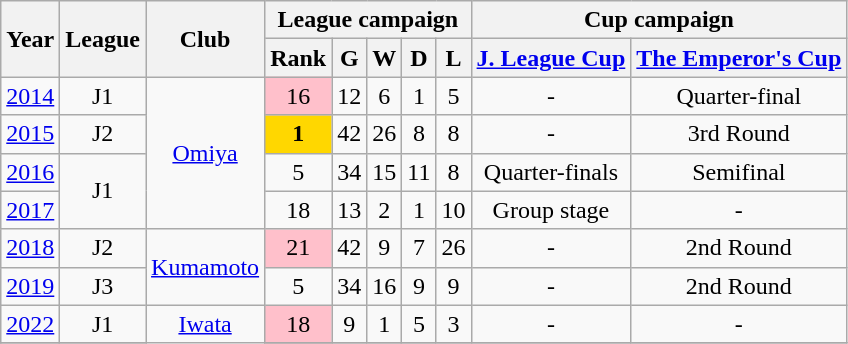<table class="wikitable" style="text-align: center;">
<tr>
<th rowspan="2">Year</th>
<th rowspan="2">League</th>
<th rowspan="2">Club</th>
<th colspan="5">League campaign</th>
<th colspan="2">Cup campaign</th>
</tr>
<tr>
<th>Rank</th>
<th>G</th>
<th>W</th>
<th>D</th>
<th>L</th>
<th><a href='#'>J. League Cup</a></th>
<th><a href='#'>The Emperor's Cup</a></th>
</tr>
<tr>
<td><a href='#'>2014</a></td>
<td>J1</td>
<td rowspan="4"><a href='#'>Omiya</a></td>
<td bgcolor=pink>16</td>
<td>12</td>
<td>6</td>
<td>1</td>
<td>5</td>
<td>-</td>
<td>Quarter-final</td>
</tr>
<tr>
<td><a href='#'>2015</a></td>
<td>J2</td>
<td bgcolor=gold><strong>1</strong></td>
<td>42</td>
<td>26</td>
<td>8</td>
<td>8</td>
<td>-</td>
<td>3rd Round</td>
</tr>
<tr>
<td><a href='#'>2016</a></td>
<td rowspan="2">J1</td>
<td>5</td>
<td>34</td>
<td>15</td>
<td>11</td>
<td>8</td>
<td>Quarter-finals</td>
<td>Semifinal</td>
</tr>
<tr>
<td><a href='#'>2017</a></td>
<td>18</td>
<td>13</td>
<td>2</td>
<td>1</td>
<td>10</td>
<td>Group stage</td>
<td>-</td>
</tr>
<tr>
<td><a href='#'>2018</a></td>
<td>J2</td>
<td rowspan="2"><a href='#'>Kumamoto</a></td>
<td bgcolor=pink>21</td>
<td>42</td>
<td>9</td>
<td>7</td>
<td>26</td>
<td>-</td>
<td>2nd Round</td>
</tr>
<tr>
<td><a href='#'>2019</a></td>
<td>J3</td>
<td>5</td>
<td>34</td>
<td>16</td>
<td>9</td>
<td>9</td>
<td>-</td>
<td>2nd Round</td>
</tr>
<tr>
<td><a href='#'>2022</a></td>
<td>J1</td>
<td rowspan="4"><a href='#'>Iwata</a></td>
<td bgcolor=pink>18</td>
<td>9</td>
<td>1</td>
<td>5</td>
<td>3</td>
<td>-</td>
<td>-</td>
</tr>
<tr>
</tr>
</table>
